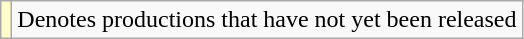<table class="wikitable">
<tr>
<td style="background:#FFFFCC;"></td>
<td>Denotes productions that have not yet been released</td>
</tr>
</table>
